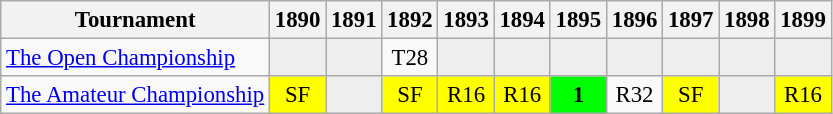<table class="wikitable" style="font-size:95%;text-align:center;">
<tr>
<th>Tournament</th>
<th>1890</th>
<th>1891</th>
<th>1892</th>
<th>1893</th>
<th>1894</th>
<th>1895</th>
<th>1896</th>
<th>1897</th>
<th>1898</th>
<th>1899</th>
</tr>
<tr>
<td align=left><a href='#'>The Open Championship</a></td>
<td style="background:#eeeeee;"></td>
<td style="background:#eeeeee;"></td>
<td>T28</td>
<td style="background:#eeeeee;"></td>
<td style="background:#eeeeee;"></td>
<td style="background:#eeeeee;"></td>
<td style="background:#eeeeee;"></td>
<td style="background:#eeeeee;"></td>
<td style="background:#eeeeee;"></td>
<td style="background:#eeeeee;"></td>
</tr>
<tr>
<td align=left><a href='#'>The Amateur Championship</a></td>
<td style="background:yellow;">SF</td>
<td style="background:#eeeeee;"></td>
<td style="background:yellow;">SF</td>
<td style="background:yellow;">R16</td>
<td style="background:yellow;">R16</td>
<td style="background:lime;"><strong>1</strong></td>
<td>R32</td>
<td style="background:yellow;">SF</td>
<td style="background:#eeeeee;"></td>
<td style="background:yellow;">R16</td>
</tr>
</table>
